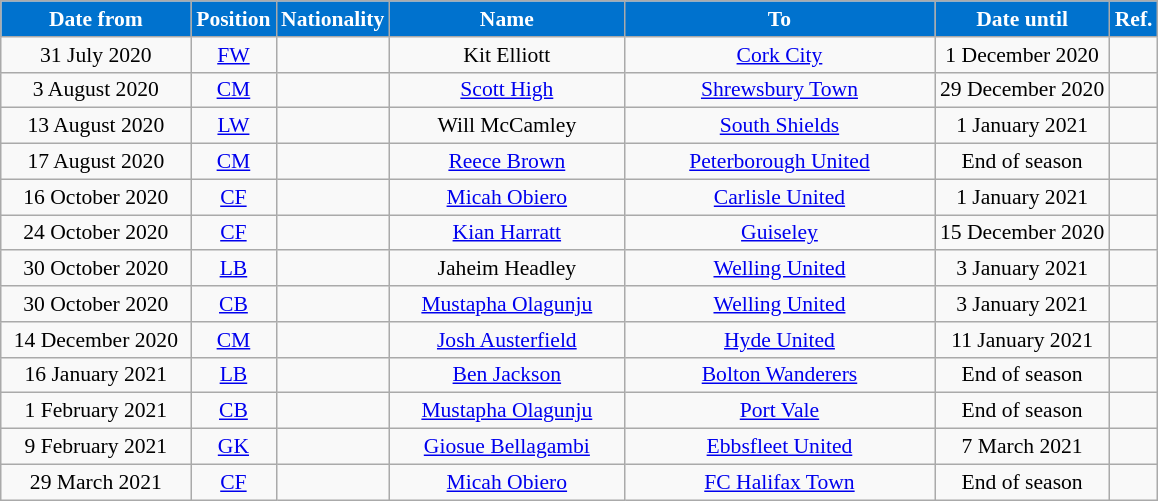<table class="wikitable"  style="text-align:center; font-size:90%; ">
<tr>
<th style="background:#0072ce; color:#FFFFFF; width:120px;">Date from</th>
<th style="background:#0072ce; color:#FFFFFF; width:50px;">Position</th>
<th style="background:#0072ce; color:#FFFFFF; width:50px;">Nationality</th>
<th style="background:#0072ce; color:#FFFFFF; width:150px;">Name</th>
<th style="background:#0072ce; color:#FFFFFF; width:200px;">To</th>
<th style="background:#0072ce; color:#FFFFFF; width:110px;">Date until</th>
<th style="background:#0072ce; color:#FFFFFF; width:25px;">Ref.</th>
</tr>
<tr>
<td>31 July 2020</td>
<td><a href='#'>FW</a></td>
<td></td>
<td>Kit Elliott</td>
<td> <a href='#'>Cork City</a></td>
<td>1 December 2020</td>
<td></td>
</tr>
<tr>
<td>3 August 2020</td>
<td><a href='#'>CM</a></td>
<td></td>
<td><a href='#'>Scott High</a></td>
<td> <a href='#'>Shrewsbury Town</a></td>
<td>29 December 2020</td>
<td></td>
</tr>
<tr>
<td>13 August 2020</td>
<td><a href='#'>LW</a></td>
<td></td>
<td>Will McCamley</td>
<td> <a href='#'>South Shields</a></td>
<td>1 January 2021</td>
<td></td>
</tr>
<tr>
<td>17 August 2020</td>
<td><a href='#'>CM</a></td>
<td></td>
<td><a href='#'>Reece Brown</a></td>
<td> <a href='#'>Peterborough United</a></td>
<td>End of season</td>
<td></td>
</tr>
<tr>
<td>16 October 2020</td>
<td><a href='#'>CF</a></td>
<td></td>
<td><a href='#'>Micah Obiero</a></td>
<td> <a href='#'>Carlisle United</a></td>
<td>1 January 2021</td>
<td></td>
</tr>
<tr>
<td>24 October 2020</td>
<td><a href='#'>CF</a></td>
<td></td>
<td><a href='#'>Kian Harratt</a></td>
<td> <a href='#'>Guiseley</a></td>
<td>15 December 2020</td>
<td></td>
</tr>
<tr>
<td>30 October 2020</td>
<td><a href='#'>LB</a></td>
<td></td>
<td>Jaheim Headley</td>
<td> <a href='#'>Welling United</a></td>
<td>3 January 2021</td>
<td></td>
</tr>
<tr>
<td>30 October 2020</td>
<td><a href='#'>CB</a></td>
<td></td>
<td><a href='#'>Mustapha Olagunju</a></td>
<td> <a href='#'>Welling United</a></td>
<td>3 January 2021</td>
<td></td>
</tr>
<tr>
<td>14 December 2020</td>
<td><a href='#'>CM</a></td>
<td></td>
<td><a href='#'>Josh Austerfield</a></td>
<td> <a href='#'>Hyde United</a></td>
<td>11 January 2021</td>
<td></td>
</tr>
<tr>
<td>16 January 2021</td>
<td><a href='#'>LB</a></td>
<td></td>
<td><a href='#'>Ben Jackson</a></td>
<td> <a href='#'>Bolton Wanderers</a></td>
<td>End of season</td>
<td></td>
</tr>
<tr>
<td>1 February 2021</td>
<td><a href='#'>CB</a></td>
<td></td>
<td><a href='#'>Mustapha Olagunju</a></td>
<td> <a href='#'>Port Vale</a></td>
<td>End of season</td>
<td></td>
</tr>
<tr>
<td>9 February 2021</td>
<td><a href='#'>GK</a></td>
<td></td>
<td><a href='#'>Giosue Bellagambi</a></td>
<td> <a href='#'>Ebbsfleet United</a></td>
<td>7 March 2021</td>
<td></td>
</tr>
<tr>
<td>29 March 2021</td>
<td><a href='#'>CF</a></td>
<td></td>
<td><a href='#'>Micah Obiero</a></td>
<td> <a href='#'>FC Halifax Town</a></td>
<td>End of season</td>
<td></td>
</tr>
</table>
